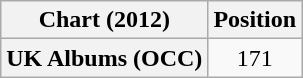<table class="wikitable plainrowheaders" style="text-align:center">
<tr>
<th scope="col">Chart (2012)</th>
<th scope="col">Position</th>
</tr>
<tr>
<th scope="row">UK Albums (OCC)</th>
<td>171</td>
</tr>
</table>
